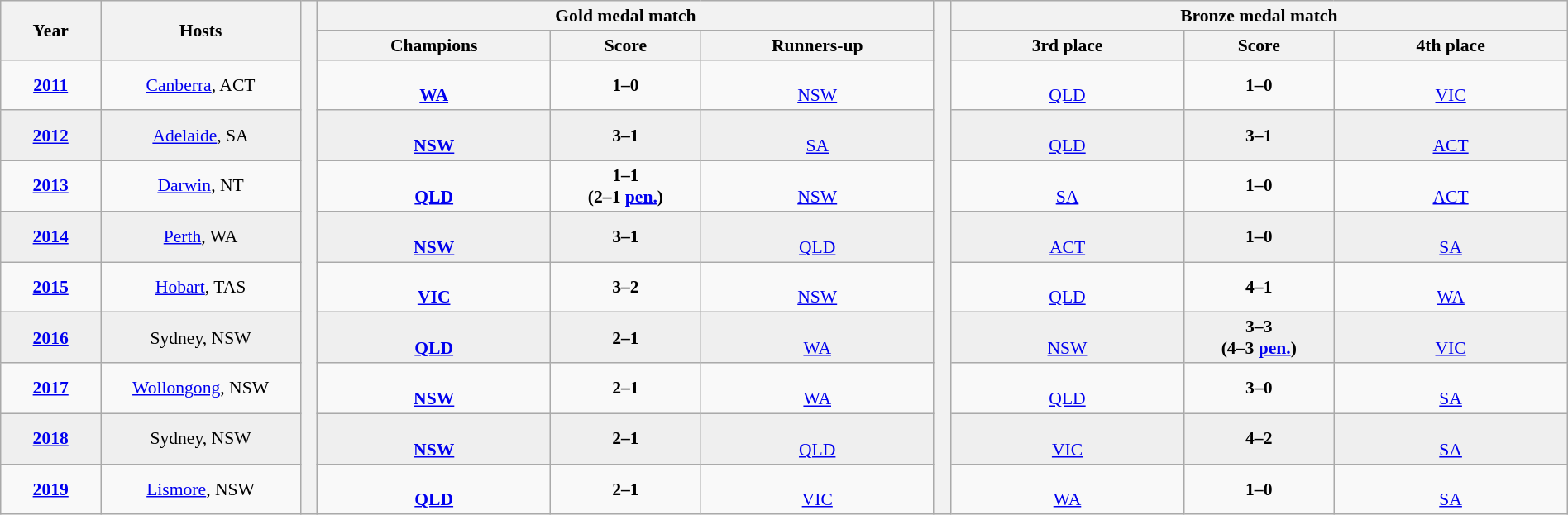<table class="wikitable" style="font-size:90%; width: 100%; text-align: center;">
<tr bgcolor=#efefef>
<th rowspan=2 width=6%>Year</th>
<th rowspan=2 width=12%>Hosts</th>
<th width=1% rowspan=20 bgcolor=ffffff></th>
<th colspan=3>Gold medal match</th>
<th width=1% rowspan=20 bgcolor=ffffff></th>
<th colspan=3>Bronze medal match</th>
</tr>
<tr bgcolor=#efefef>
<th width=14%>Champions</th>
<th width=9%>Score</th>
<th width=14%>Runners-up</th>
<th width=14%>3rd place</th>
<th width=9%>Score</th>
<th width=14%>4th place</th>
</tr>
<tr>
<td><strong><a href='#'>2011</a></strong></td>
<td><a href='#'>Canberra</a>, ACT</td>
<td><strong><br><a href='#'>WA</a></strong></td>
<td><strong>1–0</strong></td>
<td><br><a href='#'>NSW</a></td>
<td><br><a href='#'>QLD</a></td>
<td><strong>1–0</strong></td>
<td><br><a href='#'>VIC</a></td>
</tr>
<tr bgcolor=#efefef>
<td><strong><a href='#'>2012</a></strong></td>
<td><a href='#'>Adelaide</a>, SA</td>
<td><strong><br><a href='#'>NSW</a></strong></td>
<td><strong>3–1</strong></td>
<td><br><a href='#'>SA</a></td>
<td><br><a href='#'>QLD</a></td>
<td><strong>3–1</strong></td>
<td><br><a href='#'>ACT</a></td>
</tr>
<tr>
<td><strong><a href='#'>2013</a></strong></td>
<td><a href='#'>Darwin</a>, NT</td>
<td><strong><br><a href='#'>QLD</a></strong></td>
<td><strong>1–1</strong><br><strong>(2–1 <a href='#'>pen.</a>)</strong></td>
<td><br><a href='#'>NSW</a></td>
<td><br><a href='#'>SA</a></td>
<td><strong>1–0</strong></td>
<td><br><a href='#'>ACT</a></td>
</tr>
<tr bgcolor=#efefef>
<td><strong><a href='#'>2014</a></strong></td>
<td><a href='#'>Perth</a>, WA</td>
<td><strong><br><a href='#'>NSW</a></strong></td>
<td><strong>3–1</strong></td>
<td><br><a href='#'>QLD</a></td>
<td><br><a href='#'>ACT</a></td>
<td><strong>1–0</strong></td>
<td><br><a href='#'>SA</a></td>
</tr>
<tr>
<td><strong><a href='#'>2015</a></strong></td>
<td><a href='#'>Hobart</a>, TAS</td>
<td><strong><br><a href='#'>VIC</a></strong></td>
<td><strong>3–2</strong></td>
<td><br><a href='#'>NSW</a></td>
<td><br><a href='#'>QLD</a></td>
<td><strong>4–1</strong></td>
<td><br><a href='#'>WA</a></td>
</tr>
<tr bgcolor=#efefef>
<td><strong><a href='#'>2016</a></strong></td>
<td>Sydney, NSW</td>
<td><strong><br><a href='#'>QLD</a></strong></td>
<td><strong>2–1</strong></td>
<td><br><a href='#'>WA</a></td>
<td><br><a href='#'>NSW</a></td>
<td><strong>3–3</strong><br><strong>(4–3 <a href='#'>pen.</a>)</strong></td>
<td><br><a href='#'>VIC</a></td>
</tr>
<tr>
<td><strong><a href='#'>2017</a></strong></td>
<td><a href='#'>Wollongong</a>, NSW</td>
<td><strong><br><a href='#'>NSW</a></strong></td>
<td><strong>2–1</strong></td>
<td><br><a href='#'>WA</a></td>
<td><br><a href='#'>QLD</a></td>
<td><strong>3–0</strong></td>
<td><br><a href='#'>SA</a></td>
</tr>
<tr bgcolor=#efefef>
<td><strong><a href='#'>2018</a></strong></td>
<td>Sydney, NSW</td>
<td><strong><br><a href='#'>NSW</a></strong></td>
<td><strong>2–1</strong></td>
<td><br><a href='#'>QLD</a></td>
<td><br><a href='#'>VIC</a></td>
<td><strong>4–2</strong></td>
<td><br><a href='#'>SA</a></td>
</tr>
<tr>
<td><strong><a href='#'>2019</a></strong></td>
<td><a href='#'>Lismore</a>, NSW</td>
<td><strong><br><a href='#'>QLD</a></strong></td>
<td><strong>2–1</strong></td>
<td><br><a href='#'>VIC</a></td>
<td><br><a href='#'>WA</a></td>
<td><strong>1–0</strong></td>
<td><br><a href='#'>SA</a></td>
</tr>
</table>
